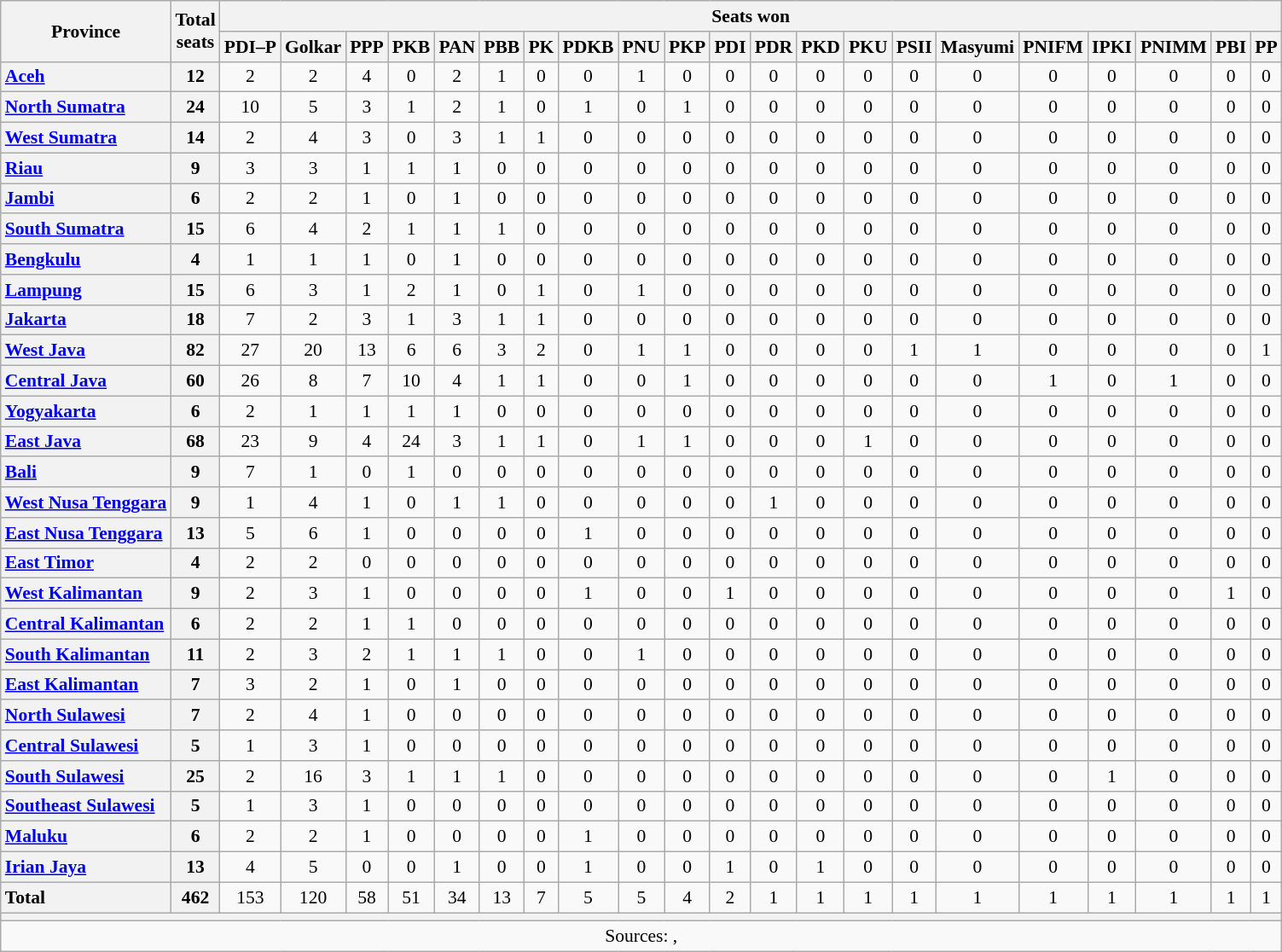<table class="wikitable" style="text-align:center; font-size: 0.9em;">
<tr>
<th rowspan="2">Province</th>
<th rowspan="2">Total<br>seats</th>
<th colspan="21">Seats won</th>
</tr>
<tr>
<th>PDI–P</th>
<th>Golkar</th>
<th>PPP</th>
<th>PKB</th>
<th>PAN</th>
<th>PBB</th>
<th>PK</th>
<th>PDKB</th>
<th>PNU</th>
<th>PKP</th>
<th>PDI</th>
<th>PDR</th>
<th>PKD</th>
<th>PKU</th>
<th>PSII</th>
<th>Masyumi</th>
<th>PNIFM</th>
<th>IPKI</th>
<th>PNIMM</th>
<th>PBI</th>
<th>PP</th>
</tr>
<tr>
<th style="text-align: left;"><a href='#'>Aceh</a></th>
<th>12</th>
<td>2</td>
<td>2</td>
<td>4</td>
<td>0</td>
<td>2</td>
<td>1</td>
<td>0</td>
<td>0</td>
<td>1</td>
<td>0</td>
<td>0</td>
<td>0</td>
<td>0</td>
<td>0</td>
<td>0</td>
<td>0</td>
<td>0</td>
<td>0</td>
<td>0</td>
<td>0</td>
<td>0</td>
</tr>
<tr>
<th style="text-align: left;"><a href='#'>North Sumatra</a></th>
<th>24</th>
<td>10</td>
<td>5</td>
<td>3</td>
<td>1</td>
<td>2</td>
<td>1</td>
<td>0</td>
<td>1</td>
<td>0</td>
<td>1</td>
<td>0</td>
<td>0</td>
<td>0</td>
<td>0</td>
<td>0</td>
<td>0</td>
<td>0</td>
<td>0</td>
<td>0</td>
<td>0</td>
<td>0</td>
</tr>
<tr>
<th style="text-align: left;"><a href='#'>West Sumatra</a></th>
<th>14</th>
<td>2</td>
<td>4</td>
<td>3</td>
<td>0</td>
<td>3</td>
<td>1</td>
<td>1</td>
<td>0</td>
<td>0</td>
<td>0</td>
<td>0</td>
<td>0</td>
<td>0</td>
<td>0</td>
<td>0</td>
<td>0</td>
<td>0</td>
<td>0</td>
<td>0</td>
<td>0</td>
<td>0</td>
</tr>
<tr>
<th style="text-align: left;"><a href='#'>Riau</a></th>
<th>9</th>
<td>3</td>
<td>3</td>
<td>1</td>
<td>1</td>
<td>1</td>
<td>0</td>
<td>0</td>
<td>0</td>
<td>0</td>
<td>0</td>
<td>0</td>
<td>0</td>
<td>0</td>
<td>0</td>
<td>0</td>
<td>0</td>
<td>0</td>
<td>0</td>
<td>0</td>
<td>0</td>
<td>0</td>
</tr>
<tr>
<th style="text-align: left;"><a href='#'>Jambi</a></th>
<th>6</th>
<td>2</td>
<td>2</td>
<td>1</td>
<td>0</td>
<td>1</td>
<td>0</td>
<td>0</td>
<td>0</td>
<td>0</td>
<td>0</td>
<td>0</td>
<td>0</td>
<td>0</td>
<td>0</td>
<td>0</td>
<td>0</td>
<td>0</td>
<td>0</td>
<td>0</td>
<td>0</td>
<td>0</td>
</tr>
<tr>
<th style="text-align: left;"><a href='#'>South Sumatra</a></th>
<th>15</th>
<td>6</td>
<td>4</td>
<td>2</td>
<td>1</td>
<td>1</td>
<td>1</td>
<td>0</td>
<td>0</td>
<td>0</td>
<td>0</td>
<td>0</td>
<td>0</td>
<td>0</td>
<td>0</td>
<td>0</td>
<td>0</td>
<td>0</td>
<td>0</td>
<td>0</td>
<td>0</td>
<td>0</td>
</tr>
<tr>
<th style="text-align: left;"><a href='#'>Bengkulu</a></th>
<th>4</th>
<td>1</td>
<td>1</td>
<td>1</td>
<td>0</td>
<td>1</td>
<td>0</td>
<td>0</td>
<td>0</td>
<td>0</td>
<td>0</td>
<td>0</td>
<td>0</td>
<td>0</td>
<td>0</td>
<td>0</td>
<td>0</td>
<td>0</td>
<td>0</td>
<td>0</td>
<td>0</td>
<td>0</td>
</tr>
<tr>
<th style="text-align: left;"><a href='#'>Lampung</a></th>
<th>15</th>
<td>6</td>
<td>3</td>
<td>1</td>
<td>2</td>
<td>1</td>
<td>0</td>
<td>1</td>
<td>0</td>
<td>1</td>
<td>0</td>
<td>0</td>
<td>0</td>
<td>0</td>
<td>0</td>
<td>0</td>
<td>0</td>
<td>0</td>
<td>0</td>
<td>0</td>
<td>0</td>
<td>0</td>
</tr>
<tr>
<th style="text-align: left;"><a href='#'>Jakarta</a></th>
<th>18</th>
<td>7</td>
<td>2</td>
<td>3</td>
<td>1</td>
<td>3</td>
<td>1</td>
<td>1</td>
<td>0</td>
<td>0</td>
<td>0</td>
<td>0</td>
<td>0</td>
<td>0</td>
<td>0</td>
<td>0</td>
<td>0</td>
<td>0</td>
<td>0</td>
<td>0</td>
<td>0</td>
<td>0</td>
</tr>
<tr>
<th style="text-align: left;"><a href='#'>West Java</a></th>
<th>82</th>
<td>27</td>
<td>20</td>
<td>13</td>
<td>6</td>
<td>6</td>
<td>3</td>
<td>2</td>
<td>0</td>
<td>1</td>
<td>1</td>
<td>0</td>
<td>0</td>
<td>0</td>
<td>0</td>
<td>1</td>
<td>1</td>
<td>0</td>
<td>0</td>
<td>0</td>
<td>0</td>
<td>1</td>
</tr>
<tr>
<th style="text-align: left;"><a href='#'>Central Java</a></th>
<th>60</th>
<td>26</td>
<td>8</td>
<td>7</td>
<td>10</td>
<td>4</td>
<td>1</td>
<td>1</td>
<td>0</td>
<td>0</td>
<td>1</td>
<td>0</td>
<td>0</td>
<td>0</td>
<td>0</td>
<td>0</td>
<td>0</td>
<td>1</td>
<td>0</td>
<td>1</td>
<td>0</td>
<td>0</td>
</tr>
<tr>
<th style="text-align: left;"><a href='#'>Yogyakarta</a></th>
<th>6</th>
<td>2</td>
<td>1</td>
<td>1</td>
<td>1</td>
<td>1</td>
<td>0</td>
<td>0</td>
<td>0</td>
<td>0</td>
<td>0</td>
<td>0</td>
<td>0</td>
<td>0</td>
<td>0</td>
<td>0</td>
<td>0</td>
<td>0</td>
<td>0</td>
<td>0</td>
<td>0</td>
<td>0</td>
</tr>
<tr>
<th style="text-align: left;"><a href='#'>East Java</a></th>
<th>68</th>
<td>23</td>
<td>9</td>
<td>4</td>
<td>24</td>
<td>3</td>
<td>1</td>
<td>1</td>
<td>0</td>
<td>1</td>
<td>1</td>
<td>0</td>
<td>0</td>
<td>0</td>
<td>1</td>
<td>0</td>
<td>0</td>
<td>0</td>
<td>0</td>
<td>0</td>
<td>0</td>
<td>0</td>
</tr>
<tr>
<th style="text-align: left;"><a href='#'>Bali</a></th>
<th>9</th>
<td>7</td>
<td>1</td>
<td>0</td>
<td>1</td>
<td>0</td>
<td>0</td>
<td>0</td>
<td>0</td>
<td>0</td>
<td>0</td>
<td>0</td>
<td>0</td>
<td>0</td>
<td>0</td>
<td>0</td>
<td>0</td>
<td>0</td>
<td>0</td>
<td>0</td>
<td>0</td>
<td>0</td>
</tr>
<tr>
<th style="text-align: left;"><a href='#'>West Nusa Tenggara</a></th>
<th>9</th>
<td>1</td>
<td>4</td>
<td>1</td>
<td>0</td>
<td>1</td>
<td>1</td>
<td>0</td>
<td>0</td>
<td>0</td>
<td>0</td>
<td>0</td>
<td>1</td>
<td>0</td>
<td>0</td>
<td>0</td>
<td>0</td>
<td>0</td>
<td>0</td>
<td>0</td>
<td>0</td>
<td>0</td>
</tr>
<tr>
<th style="text-align: left;"><a href='#'>East Nusa Tenggara</a></th>
<th>13</th>
<td>5</td>
<td>6</td>
<td>1</td>
<td>0</td>
<td>0</td>
<td>0</td>
<td>0</td>
<td>1</td>
<td>0</td>
<td>0</td>
<td>0</td>
<td>0</td>
<td>0</td>
<td>0</td>
<td>0</td>
<td>0</td>
<td>0</td>
<td>0</td>
<td>0</td>
<td>0</td>
<td>0</td>
</tr>
<tr>
<th style="text-align: left;"><a href='#'>East Timor</a></th>
<th>4</th>
<td>2</td>
<td>2</td>
<td>0</td>
<td>0</td>
<td>0</td>
<td>0</td>
<td>0</td>
<td>0</td>
<td>0</td>
<td>0</td>
<td>0</td>
<td>0</td>
<td>0</td>
<td>0</td>
<td>0</td>
<td>0</td>
<td>0</td>
<td>0</td>
<td>0</td>
<td>0</td>
<td>0</td>
</tr>
<tr>
<th style="text-align: left;"><a href='#'>West Kalimantan</a></th>
<th>9</th>
<td>2</td>
<td>3</td>
<td>1</td>
<td>0</td>
<td>0</td>
<td>0</td>
<td>0</td>
<td>1</td>
<td>0</td>
<td>0</td>
<td>1</td>
<td>0</td>
<td>0</td>
<td>0</td>
<td>0</td>
<td>0</td>
<td>0</td>
<td>0</td>
<td>0</td>
<td>1</td>
<td>0</td>
</tr>
<tr>
<th style="text-align: left;"><a href='#'>Central Kalimantan</a></th>
<th>6</th>
<td>2</td>
<td>2</td>
<td>1</td>
<td>1</td>
<td>0</td>
<td>0</td>
<td>0</td>
<td>0</td>
<td>0</td>
<td>0</td>
<td>0</td>
<td>0</td>
<td>0</td>
<td>0</td>
<td>0</td>
<td>0</td>
<td>0</td>
<td>0</td>
<td>0</td>
<td>0</td>
<td>0</td>
</tr>
<tr>
<th style="text-align: left;"><a href='#'>South Kalimantan</a></th>
<th>11</th>
<td>2</td>
<td>3</td>
<td>2</td>
<td>1</td>
<td>1</td>
<td>1</td>
<td>0</td>
<td>0</td>
<td>1</td>
<td>0</td>
<td>0</td>
<td>0</td>
<td>0</td>
<td>0</td>
<td>0</td>
<td>0</td>
<td>0</td>
<td>0</td>
<td>0</td>
<td>0</td>
<td>0</td>
</tr>
<tr>
<th style="text-align: left;"><a href='#'>East Kalimantan</a></th>
<th>7</th>
<td>3</td>
<td>2</td>
<td>1</td>
<td>0</td>
<td>1</td>
<td>0</td>
<td>0</td>
<td>0</td>
<td>0</td>
<td>0</td>
<td>0</td>
<td>0</td>
<td>0</td>
<td>0</td>
<td>0</td>
<td>0</td>
<td>0</td>
<td>0</td>
<td>0</td>
<td>0</td>
<td>0</td>
</tr>
<tr>
<th style="text-align: left;"><a href='#'>North Sulawesi</a></th>
<th>7</th>
<td>2</td>
<td>4</td>
<td>1</td>
<td>0</td>
<td>0</td>
<td>0</td>
<td>0</td>
<td>0</td>
<td>0</td>
<td>0</td>
<td>0</td>
<td>0</td>
<td>0</td>
<td>0</td>
<td>0</td>
<td>0</td>
<td>0</td>
<td>0</td>
<td>0</td>
<td>0</td>
<td>0</td>
</tr>
<tr>
<th style="text-align: left;"><a href='#'>Central Sulawesi</a></th>
<th>5</th>
<td>1</td>
<td>3</td>
<td>1</td>
<td>0</td>
<td>0</td>
<td>0</td>
<td>0</td>
<td>0</td>
<td>0</td>
<td>0</td>
<td>0</td>
<td>0</td>
<td>0</td>
<td>0</td>
<td>0</td>
<td>0</td>
<td>0</td>
<td>0</td>
<td>0</td>
<td>0</td>
<td>0</td>
</tr>
<tr>
<th style="text-align: left;"><a href='#'>South Sulawesi</a></th>
<th>25</th>
<td>2</td>
<td>16</td>
<td>3</td>
<td>1</td>
<td>1</td>
<td>1</td>
<td>0</td>
<td>0</td>
<td>0</td>
<td>0</td>
<td>0</td>
<td>0</td>
<td>0</td>
<td>0</td>
<td>0</td>
<td>0</td>
<td>0</td>
<td>1</td>
<td>0</td>
<td>0</td>
<td>0</td>
</tr>
<tr>
<th style="text-align: left;"><a href='#'>Southeast Sulawesi</a></th>
<th>5</th>
<td>1</td>
<td>3</td>
<td>1</td>
<td>0</td>
<td>0</td>
<td>0</td>
<td>0</td>
<td>0</td>
<td>0</td>
<td>0</td>
<td>0</td>
<td>0</td>
<td>0</td>
<td>0</td>
<td>0</td>
<td>0</td>
<td>0</td>
<td>0</td>
<td>0</td>
<td>0</td>
<td>0</td>
</tr>
<tr>
<th style="text-align: left;"><a href='#'>Maluku</a></th>
<th>6</th>
<td>2</td>
<td>2</td>
<td>1</td>
<td>0</td>
<td>0</td>
<td>0</td>
<td>0</td>
<td>1</td>
<td>0</td>
<td>0</td>
<td>0</td>
<td>0</td>
<td>0</td>
<td>0</td>
<td>0</td>
<td>0</td>
<td>0</td>
<td>0</td>
<td>0</td>
<td>0</td>
<td>0</td>
</tr>
<tr>
<th style="text-align: left;"><a href='#'>Irian Jaya</a></th>
<th>13</th>
<td>4</td>
<td>5</td>
<td>0</td>
<td>0</td>
<td>1</td>
<td>0</td>
<td>0</td>
<td>1</td>
<td>0</td>
<td>0</td>
<td>1</td>
<td>0</td>
<td>1</td>
<td>0</td>
<td>0</td>
<td>0</td>
<td>0</td>
<td>0</td>
<td>0</td>
<td>0</td>
<td>0</td>
</tr>
<tr>
<th style="text-align: left;">Total</th>
<th>462</th>
<td>153</td>
<td>120</td>
<td>58</td>
<td>51</td>
<td>34</td>
<td>13</td>
<td>7</td>
<td>5</td>
<td>5</td>
<td>4</td>
<td>2</td>
<td>1</td>
<td>1</td>
<td>1</td>
<td>1</td>
<td>1</td>
<td>1</td>
<td>1</td>
<td>1</td>
<td>1</td>
<td>1</td>
</tr>
<tr>
<th colspan="23"></th>
</tr>
<tr>
<td colspan="23">Sources: , </td>
</tr>
</table>
